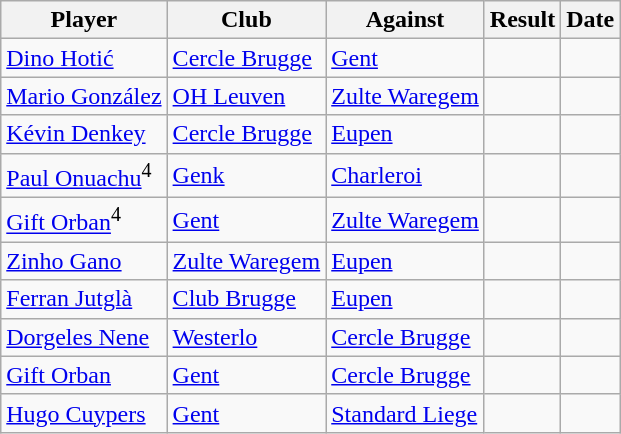<table class="wikitable sortable">
<tr>
<th>Player</th>
<th>Club</th>
<th>Against</th>
<th style="text-align:center">Result</th>
<th>Date</th>
</tr>
<tr>
<td> <a href='#'>Dino Hotić</a></td>
<td><a href='#'>Cercle Brugge</a></td>
<td><a href='#'>Gent</a></td>
<td style="text-align:center"></td>
<td></td>
</tr>
<tr>
<td> <a href='#'>Mario González</a></td>
<td><a href='#'>OH Leuven</a></td>
<td><a href='#'>Zulte Waregem</a></td>
<td style="text-align:center"></td>
<td></td>
</tr>
<tr>
<td> <a href='#'>Kévin Denkey</a></td>
<td><a href='#'>Cercle Brugge</a></td>
<td><a href='#'>Eupen</a></td>
<td style="text-align:center"></td>
<td></td>
</tr>
<tr>
<td> <a href='#'>Paul Onuachu</a><sup>4</sup></td>
<td><a href='#'>Genk</a></td>
<td><a href='#'>Charleroi</a></td>
<td style="text-align:center"></td>
<td></td>
</tr>
<tr>
<td> <a href='#'>Gift Orban</a><sup>4</sup></td>
<td><a href='#'>Gent</a></td>
<td><a href='#'>Zulte Waregem</a></td>
<td style="text-align:center"></td>
<td></td>
</tr>
<tr>
<td> <a href='#'>Zinho Gano</a></td>
<td><a href='#'>Zulte Waregem</a></td>
<td><a href='#'>Eupen</a></td>
<td style="text-align:center"></td>
<td></td>
</tr>
<tr>
<td> <a href='#'>Ferran Jutglà</a></td>
<td><a href='#'>Club Brugge</a></td>
<td><a href='#'>Eupen</a></td>
<td style="text-align:center"></td>
<td></td>
</tr>
<tr>
<td> <a href='#'>Dorgeles Nene</a></td>
<td><a href='#'>Westerlo</a></td>
<td><a href='#'>Cercle Brugge</a></td>
<td style="text-align:center"></td>
<td></td>
</tr>
<tr>
<td> <a href='#'>Gift Orban</a></td>
<td><a href='#'>Gent</a></td>
<td><a href='#'>Cercle Brugge</a></td>
<td style="text-align:center"></td>
<td></td>
</tr>
<tr>
<td> <a href='#'>Hugo Cuypers</a></td>
<td><a href='#'>Gent</a></td>
<td><a href='#'>Standard Liege</a></td>
<td style="text-align:center"></td>
<td></td>
</tr>
</table>
